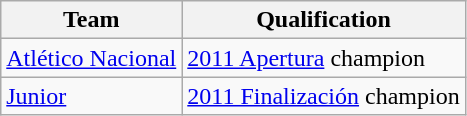<table class="wikitable">
<tr>
<th>Team</th>
<th>Qualification</th>
</tr>
<tr>
<td><a href='#'>Atlético Nacional</a></td>
<td><a href='#'>2011 Apertura</a> champion</td>
</tr>
<tr>
<td><a href='#'>Junior</a></td>
<td><a href='#'>2011 Finalización</a> champion</td>
</tr>
</table>
